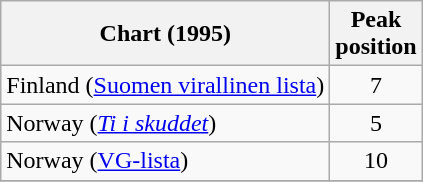<table class="wikitable sortable">
<tr>
<th>Chart (1995)</th>
<th>Peak<br>position</th>
</tr>
<tr>
<td>Finland (<a href='#'>Suomen virallinen lista</a>)</td>
<td align="center">7</td>
</tr>
<tr>
<td>Norway (<em><a href='#'>Ti i skuddet</a></em>)</td>
<td align="center">5</td>
</tr>
<tr>
<td>Norway (<a href='#'>VG-lista</a>)</td>
<td align="center">10</td>
</tr>
<tr>
</tr>
</table>
